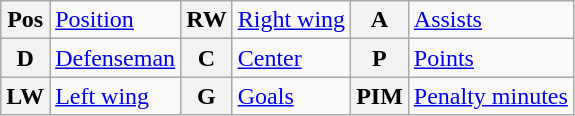<table class="wikitable">
<tr>
<th>Pos</th>
<td><a href='#'>Position</a></td>
<th>RW</th>
<td><a href='#'>Right wing</a></td>
<th>A</th>
<td><a href='#'>Assists</a></td>
</tr>
<tr>
<th>D</th>
<td><a href='#'>Defenseman</a></td>
<th>C</th>
<td><a href='#'>Center</a></td>
<th>P</th>
<td><a href='#'>Points</a></td>
</tr>
<tr>
<th>LW</th>
<td><a href='#'>Left wing</a></td>
<th>G</th>
<td><a href='#'>Goals</a></td>
<th>PIM</th>
<td><a href='#'>Penalty minutes</a></td>
</tr>
</table>
